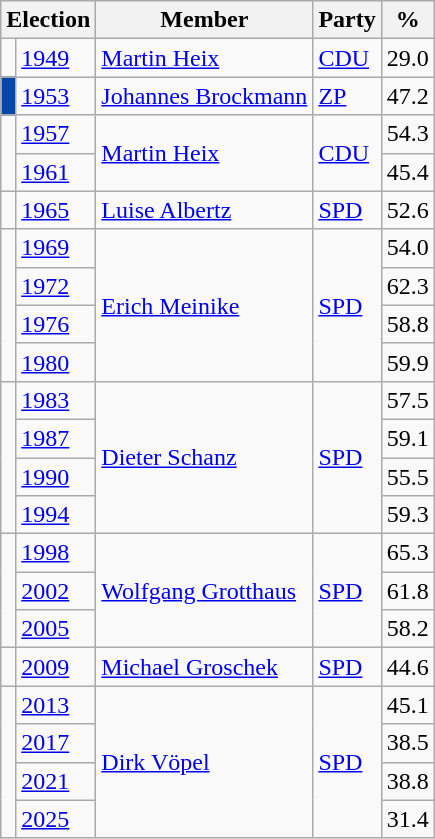<table class=wikitable>
<tr>
<th colspan=2>Election</th>
<th>Member</th>
<th>Party</th>
<th>%</th>
</tr>
<tr>
<td bgcolor=></td>
<td><a href='#'>1949</a></td>
<td><a href='#'>Martin Heix</a></td>
<td><a href='#'>CDU</a></td>
<td align=right>29.0</td>
</tr>
<tr>
<td bgcolor=#0047AB></td>
<td><a href='#'>1953</a></td>
<td><a href='#'>Johannes Brockmann</a></td>
<td><a href='#'>ZP</a></td>
<td align=right>47.2</td>
</tr>
<tr>
<td rowspan=2 bgcolor=></td>
<td><a href='#'>1957</a></td>
<td rowspan=2><a href='#'>Martin Heix</a></td>
<td rowspan=2><a href='#'>CDU</a></td>
<td align=right>54.3</td>
</tr>
<tr>
<td><a href='#'>1961</a></td>
<td align=right>45.4</td>
</tr>
<tr>
<td bgcolor=></td>
<td><a href='#'>1965</a></td>
<td><a href='#'>Luise Albertz</a></td>
<td><a href='#'>SPD</a></td>
<td align=right>52.6</td>
</tr>
<tr>
<td rowspan=4 bgcolor=></td>
<td><a href='#'>1969</a></td>
<td rowspan=4><a href='#'>Erich Meinike</a></td>
<td rowspan=4><a href='#'>SPD</a></td>
<td align=right>54.0</td>
</tr>
<tr>
<td><a href='#'>1972</a></td>
<td align=right>62.3</td>
</tr>
<tr>
<td><a href='#'>1976</a></td>
<td align=right>58.8</td>
</tr>
<tr>
<td><a href='#'>1980</a></td>
<td align=right>59.9</td>
</tr>
<tr>
<td rowspan=4 bgcolor=></td>
<td><a href='#'>1983</a></td>
<td rowspan=4><a href='#'>Dieter Schanz</a></td>
<td rowspan=4><a href='#'>SPD</a></td>
<td align=right>57.5</td>
</tr>
<tr>
<td><a href='#'>1987</a></td>
<td align=right>59.1</td>
</tr>
<tr>
<td><a href='#'>1990</a></td>
<td align=right>55.5</td>
</tr>
<tr>
<td><a href='#'>1994</a></td>
<td align=right>59.3</td>
</tr>
<tr>
<td rowspan=3 bgcolor=></td>
<td><a href='#'>1998</a></td>
<td rowspan=3><a href='#'>Wolfgang Grotthaus</a></td>
<td rowspan=3><a href='#'>SPD</a></td>
<td align=right>65.3</td>
</tr>
<tr>
<td><a href='#'>2002</a></td>
<td align=right>61.8</td>
</tr>
<tr>
<td><a href='#'>2005</a></td>
<td align=right>58.2</td>
</tr>
<tr>
<td bgcolor=></td>
<td><a href='#'>2009</a></td>
<td><a href='#'>Michael Groschek</a></td>
<td><a href='#'>SPD</a></td>
<td align=right>44.6</td>
</tr>
<tr>
<td rowspan=4 bgcolor=></td>
<td><a href='#'>2013</a></td>
<td rowspan=4><a href='#'>Dirk Vöpel</a></td>
<td rowspan=4><a href='#'>SPD</a></td>
<td align=right>45.1</td>
</tr>
<tr>
<td><a href='#'>2017</a></td>
<td align=right>38.5</td>
</tr>
<tr>
<td><a href='#'>2021</a></td>
<td align=right>38.8</td>
</tr>
<tr>
<td><a href='#'>2025</a></td>
<td align=right>31.4</td>
</tr>
</table>
